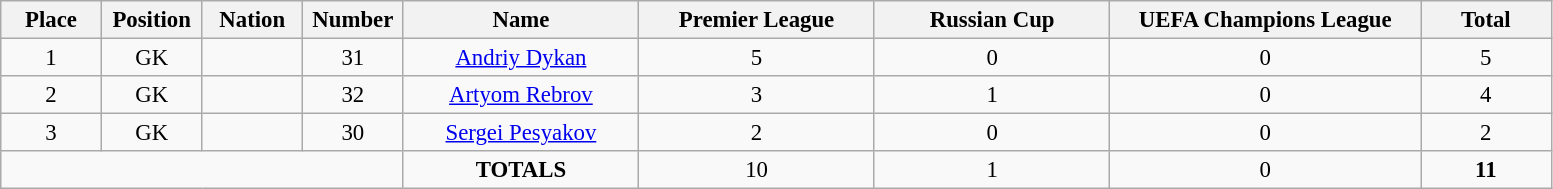<table class="wikitable" style="font-size: 95%; text-align: center;">
<tr>
<th width=60>Place</th>
<th width=60>Position</th>
<th width=60>Nation</th>
<th width=60>Number</th>
<th width=150>Name</th>
<th width=150>Premier League</th>
<th width=150>Russian Cup</th>
<th width=200>UEFA Champions League</th>
<th width=80>Total</th>
</tr>
<tr>
<td>1</td>
<td>GK</td>
<td></td>
<td>31</td>
<td><a href='#'>Andriy Dykan</a></td>
<td>5</td>
<td>0</td>
<td>0</td>
<td>5</td>
</tr>
<tr>
<td>2</td>
<td>GK</td>
<td></td>
<td>32</td>
<td><a href='#'>Artyom Rebrov</a></td>
<td>3</td>
<td>1</td>
<td>0</td>
<td>4</td>
</tr>
<tr>
<td>3</td>
<td>GK</td>
<td></td>
<td>30</td>
<td><a href='#'>Sergei Pesyakov</a></td>
<td>2</td>
<td>0</td>
<td>0</td>
<td>2</td>
</tr>
<tr>
<td colspan="4"></td>
<td><strong>TOTALS</strong></td>
<td>10</td>
<td>1</td>
<td>0</td>
<td><strong>11</strong></td>
</tr>
</table>
